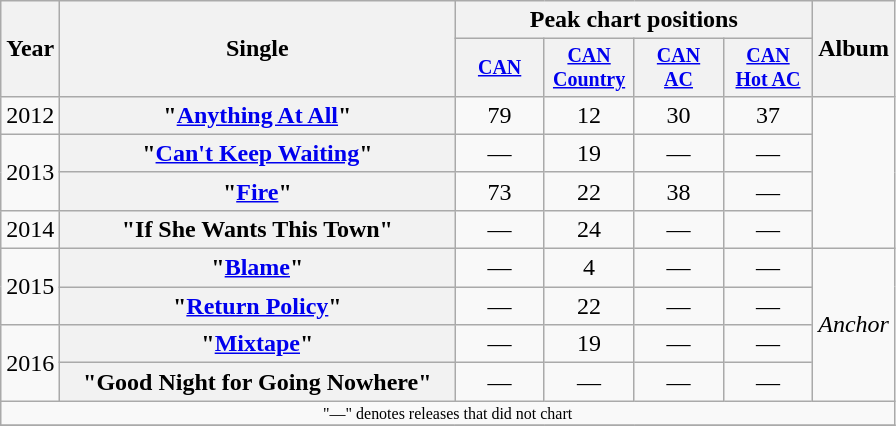<table class="wikitable plainrowheaders" style="text-align:center;">
<tr>
<th rowspan="2">Year</th>
<th rowspan="2" style="width:16em;">Single</th>
<th colspan="4">Peak chart positions</th>
<th rowspan="2">Album</th>
</tr>
<tr style="font-size:smaller;">
<th style="width:4em;"><a href='#'>CAN</a><br></th>
<th style="width:4em;"><a href='#'>CAN Country</a><br></th>
<th style="width:4em;"><a href='#'>CAN<br>AC</a><br></th>
<th style="width:4em;"><a href='#'>CAN Hot AC</a><br></th>
</tr>
<tr>
<td>2012</td>
<th scope="row">"<a href='#'>Anything At All</a>"</th>
<td>79</td>
<td>12</td>
<td>30</td>
<td>37</td>
<td rowspan="4" style="text-align:left;"></td>
</tr>
<tr>
<td rowspan="2">2013</td>
<th scope="row">"<a href='#'>Can't Keep Waiting</a>"</th>
<td>—</td>
<td>19</td>
<td>—</td>
<td>—</td>
</tr>
<tr>
<th scope="row">"<a href='#'>Fire</a>"</th>
<td>73</td>
<td>22</td>
<td>38</td>
<td>—</td>
</tr>
<tr>
<td>2014</td>
<th scope="row">"If She Wants This Town"</th>
<td>—</td>
<td>24</td>
<td>—</td>
<td>—</td>
</tr>
<tr>
<td rowspan="2">2015</td>
<th scope="row">"<a href='#'>Blame</a>"</th>
<td>—</td>
<td>4</td>
<td>—</td>
<td>—</td>
<td rowspan="4" style="text-align:left;"><em>Anchor</em></td>
</tr>
<tr>
<th scope="row">"<a href='#'>Return Policy</a>"</th>
<td>—</td>
<td>22</td>
<td>—</td>
<td>—</td>
</tr>
<tr>
<td rowspan="2">2016</td>
<th scope="row">"<a href='#'>Mixtape</a>"</th>
<td>—</td>
<td>19</td>
<td>—</td>
<td>—</td>
</tr>
<tr>
<th scope="row">"Good Night for Going Nowhere"</th>
<td>—</td>
<td>—</td>
<td>—</td>
<td>—</td>
</tr>
<tr>
<td colspan="7" style="font-size:8pt">"—" denotes releases that did not chart</td>
</tr>
<tr>
</tr>
</table>
